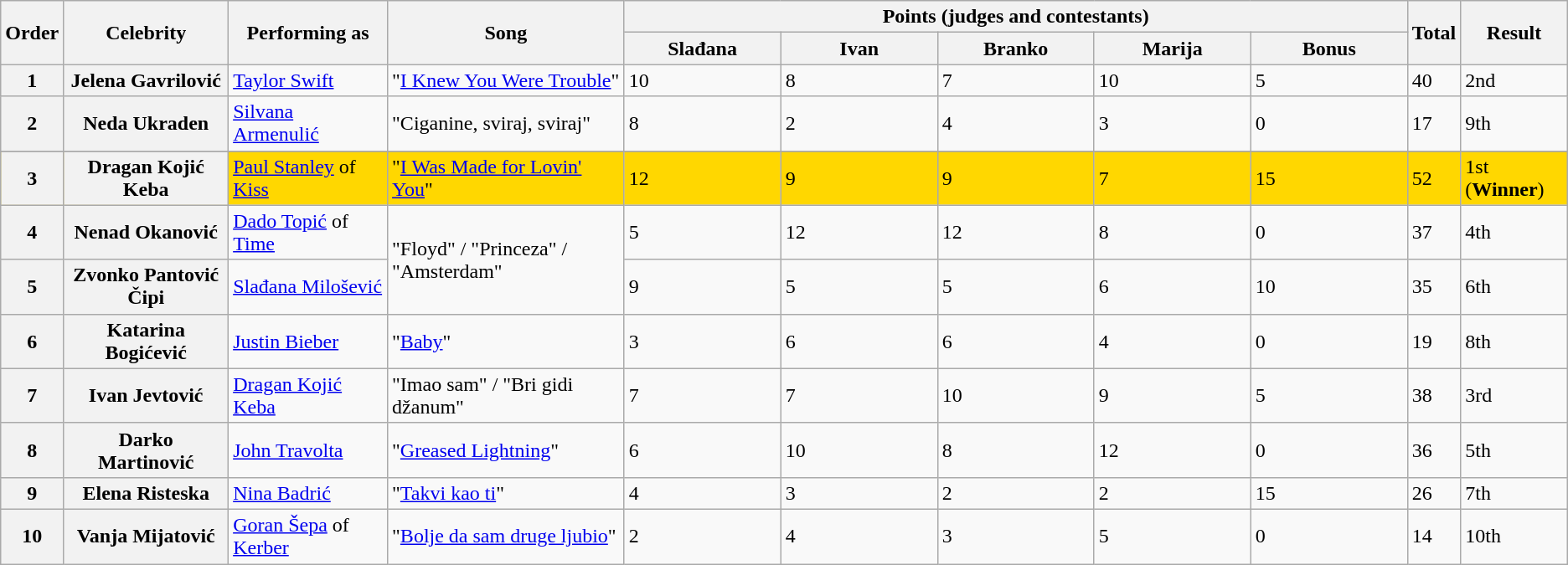<table class=wikitable>
<tr>
<th rowspan="2">Order</th>
<th rowspan="2">Celebrity</th>
<th rowspan="2">Performing as</th>
<th rowspan="2">Song</th>
<th colspan="5" style="width:50%;">Points (judges and contestants)</th>
<th rowspan="2">Total</th>
<th rowspan="2">Result</th>
</tr>
<tr>
<th style="width:10%;">Slađana</th>
<th style="width:10%;">Ivan</th>
<th style="width:10%;">Branko</th>
<th style="width:10%;">Marija</th>
<th style="width:10%;">Bonus</th>
</tr>
<tr -bgcolor="silver">
<th scope="row">1</th>
<th scope="row">Jelena Gavrilović</th>
<td><a href='#'>Taylor Swift</a></td>
<td>"<a href='#'>I Knew You Were Trouble</a>"</td>
<td>10</td>
<td>8</td>
<td>7</td>
<td>10</td>
<td>5</td>
<td>40</td>
<td>2nd</td>
</tr>
<tr>
<th scope="row">2</th>
<th scope="row">Neda Ukraden</th>
<td><a href='#'>Silvana Armenulić</a></td>
<td>"Ciganine, sviraj, sviraj"</td>
<td>8</td>
<td>2</td>
<td>4</td>
<td>3</td>
<td>0</td>
<td>17</td>
<td>9th</td>
</tr>
<tr>
</tr>
<tr style="background:gold">
<th scope="row">3</th>
<th scope="row">Dragan Kojić Keba</th>
<td><a href='#'>Paul Stanley</a> of <a href='#'>Kiss</a></td>
<td>"<a href='#'>I Was Made for Lovin' You</a>"</td>
<td>12</td>
<td>9</td>
<td>9</td>
<td>7</td>
<td>15</td>
<td>52</td>
<td>1st (<strong>Winner</strong>)</td>
</tr>
<tr>
<th scope="row">4</th>
<th scope="row">Nenad Okanović</th>
<td><a href='#'>Dado Topić</a> of <a href='#'>Time</a></td>
<td rowspan="2">"Floyd" / "Princeza" / "Amsterdam"</td>
<td>5</td>
<td>12</td>
<td>12</td>
<td>8</td>
<td>0</td>
<td>37</td>
<td>4th</td>
</tr>
<tr>
<th scope="row">5</th>
<th scope="row">Zvonko Pantović Čipi</th>
<td><a href='#'>Slađana Milošević</a></td>
<td>9</td>
<td>5</td>
<td>5</td>
<td>6</td>
<td>10</td>
<td>35</td>
<td>6th</td>
</tr>
<tr>
<th scope="row">6</th>
<th scope="row">Katarina Bogićević</th>
<td><a href='#'>Justin Bieber</a></td>
<td>"<a href='#'>Baby</a>"</td>
<td>3</td>
<td>6</td>
<td>6</td>
<td>4</td>
<td>0</td>
<td>19</td>
<td>8th</td>
</tr>
<tr -bgcolor="tan">
<th scope="row">7</th>
<th scope="row">Ivan Jevtović</th>
<td><a href='#'>Dragan Kojić Keba</a></td>
<td>"Imao sam" / "Bri gidi džanum"</td>
<td>7</td>
<td>7</td>
<td>10</td>
<td>9</td>
<td>5</td>
<td>38</td>
<td>3rd</td>
</tr>
<tr>
<th scope="row">8</th>
<th scope="row">Darko Martinović</th>
<td><a href='#'>John Travolta</a></td>
<td>"<a href='#'>Greased Lightning</a>"</td>
<td>6</td>
<td>10</td>
<td>8</td>
<td>12</td>
<td>0</td>
<td>36</td>
<td>5th</td>
</tr>
<tr>
<th scope="row">9</th>
<th scope="row">Elena Risteska</th>
<td><a href='#'>Nina Badrić</a></td>
<td>"<a href='#'>Takvi kao ti</a>"</td>
<td>4</td>
<td>3</td>
<td>2</td>
<td>2</td>
<td>15</td>
<td>26</td>
<td>7th</td>
</tr>
<tr>
<th scope="row">10</th>
<th scope="row">Vanja Mijatović</th>
<td><a href='#'>Goran Šepa</a> of <a href='#'>Kerber</a></td>
<td>"<a href='#'>Bolje da sam druge ljubio</a>"</td>
<td>2</td>
<td>4</td>
<td>3</td>
<td>5</td>
<td>0</td>
<td>14</td>
<td>10th</td>
</tr>
</table>
